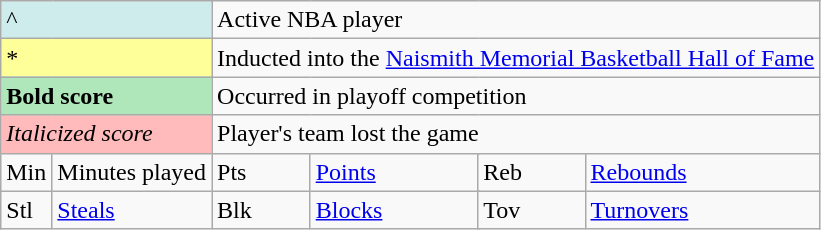<table class="wikitable">
<tr>
<td style="background-color:#CFECEC; width:4em" colspan=2>^</td>
<td colspan=6>Active NBA player</td>
</tr>
<tr>
<td style="background-color:#FFFF99; width:4em" colspan=2>*</td>
<td colspan=6>Inducted into the <a href='#'>Naismith Memorial Basketball Hall of Fame</a></td>
</tr>
<tr>
<td style="background-color:#AFE6BA; width:4em" colspan=2><strong>Bold score</strong></td>
<td colspan=6>Occurred in playoff competition</td>
</tr>
<tr>
<td style="background-color:#ffbbbb; width:4em" colspan=2><em>Italicized score</em></td>
<td colspan=6>Player's team lost the game</td>
</tr>
<tr>
<td style="width:1em">Min</td>
<td colspan=2>Minutes played</td>
<td>Pts</td>
<td colspan=2><a href='#'>Points</a></td>
<td>Reb</td>
<td><a href='#'>Rebounds</a></td>
</tr>
<tr>
<td style="width:1em">Stl</td>
<td colspan=2><a href='#'>Steals</a></td>
<td>Blk</td>
<td colspan=2><a href='#'>Blocks</a></td>
<td>Tov</td>
<td><a href='#'>Turnovers</a></td>
</tr>
</table>
